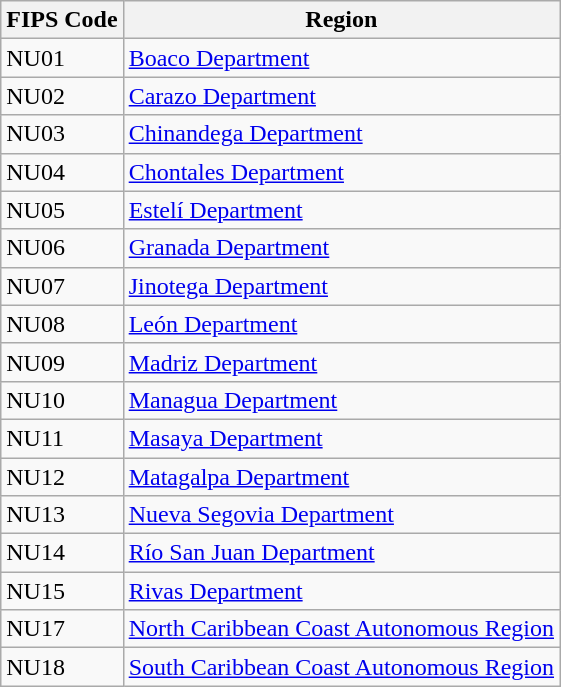<table class="wikitable">
<tr>
<th>FIPS Code</th>
<th>Region</th>
</tr>
<tr>
<td>NU01</td>
<td><a href='#'>Boaco Department</a></td>
</tr>
<tr>
<td>NU02</td>
<td><a href='#'>Carazo Department</a></td>
</tr>
<tr>
<td>NU03</td>
<td><a href='#'>Chinandega Department</a></td>
</tr>
<tr>
<td>NU04</td>
<td><a href='#'>Chontales Department</a></td>
</tr>
<tr>
<td>NU05</td>
<td><a href='#'>Estelí Department</a></td>
</tr>
<tr>
<td>NU06</td>
<td><a href='#'>Granada Department</a></td>
</tr>
<tr>
<td>NU07</td>
<td><a href='#'>Jinotega Department</a></td>
</tr>
<tr>
<td>NU08</td>
<td><a href='#'>León Department</a></td>
</tr>
<tr>
<td>NU09</td>
<td><a href='#'>Madriz Department</a></td>
</tr>
<tr>
<td>NU10</td>
<td><a href='#'>Managua Department</a></td>
</tr>
<tr>
<td>NU11</td>
<td><a href='#'>Masaya Department</a></td>
</tr>
<tr>
<td>NU12</td>
<td><a href='#'>Matagalpa Department</a></td>
</tr>
<tr>
<td>NU13</td>
<td><a href='#'>Nueva Segovia Department</a></td>
</tr>
<tr>
<td>NU14</td>
<td><a href='#'>Río San Juan Department</a></td>
</tr>
<tr>
<td>NU15</td>
<td><a href='#'>Rivas Department</a></td>
</tr>
<tr>
<td>NU17</td>
<td><a href='#'>North Caribbean Coast Autonomous Region</a></td>
</tr>
<tr>
<td>NU18</td>
<td><a href='#'>South Caribbean Coast Autonomous Region</a></td>
</tr>
</table>
